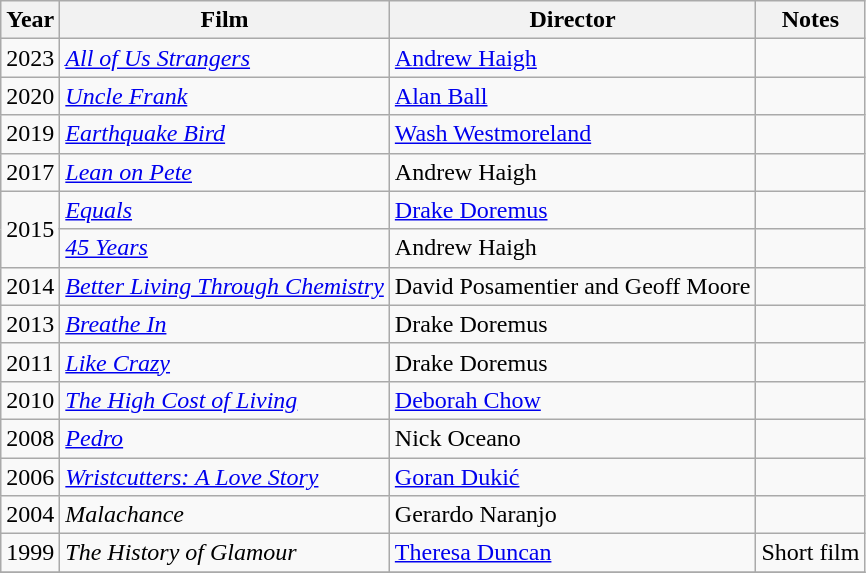<table class="wikitable">
<tr>
<th>Year</th>
<th>Film</th>
<th>Director</th>
<th>Notes</th>
</tr>
<tr>
<td>2023</td>
<td><em><a href='#'>All of Us Strangers</a></em></td>
<td><a href='#'>Andrew Haigh</a></td>
<td></td>
</tr>
<tr>
<td>2020</td>
<td><em><a href='#'>Uncle Frank</a></em></td>
<td><a href='#'>Alan Ball</a></td>
<td></td>
</tr>
<tr>
<td>2019</td>
<td><em><a href='#'>Earthquake Bird</a></em></td>
<td><a href='#'>Wash Westmoreland</a></td>
<td></td>
</tr>
<tr>
<td>2017</td>
<td><em><a href='#'>Lean on Pete</a></em></td>
<td>Andrew Haigh</td>
<td></td>
</tr>
<tr>
<td rowspan=2>2015</td>
<td><em><a href='#'>Equals</a></em></td>
<td><a href='#'>Drake Doremus</a></td>
<td></td>
</tr>
<tr>
<td><em><a href='#'>45 Years</a></em></td>
<td>Andrew Haigh</td>
<td></td>
</tr>
<tr>
<td>2014</td>
<td><em><a href='#'>Better Living Through Chemistry</a></em></td>
<td>David Posamentier and Geoff Moore</td>
<td></td>
</tr>
<tr>
<td>2013</td>
<td><em><a href='#'>Breathe In</a></em></td>
<td>Drake Doremus</td>
<td></td>
</tr>
<tr>
<td>2011</td>
<td><em><a href='#'>Like Crazy</a></em></td>
<td>Drake Doremus</td>
<td></td>
</tr>
<tr>
<td>2010</td>
<td><em><a href='#'>The High Cost of Living</a></em></td>
<td><a href='#'>Deborah Chow</a></td>
<td></td>
</tr>
<tr>
<td>2008</td>
<td><em><a href='#'>Pedro</a></em></td>
<td>Nick Oceano</td>
<td></td>
</tr>
<tr>
<td>2006</td>
<td><em><a href='#'>Wristcutters: A Love Story</a></em></td>
<td><a href='#'>Goran Dukić</a></td>
<td></td>
</tr>
<tr>
<td>2004</td>
<td><em>Malachance</em></td>
<td>Gerardo Naranjo</td>
<td></td>
</tr>
<tr>
<td>1999</td>
<td><em>The History of Glamour</em></td>
<td><a href='#'>Theresa Duncan</a></td>
<td>Short film</td>
</tr>
<tr>
</tr>
</table>
